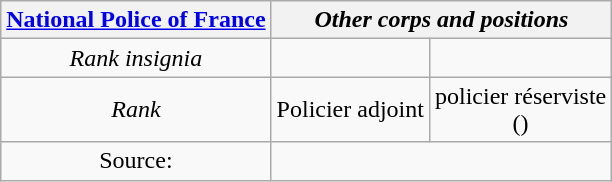<table class="wikitable" style="text-align: center;">
<tr>
<th><a href='#'>National Police of France</a></th>
<th colspan=2><em>Other corps and positions</em></th>
</tr>
<tr>
<td><em>Rank insignia</em></td>
<td></td>
<td></td>
</tr>
<tr>
<td><em>Rank</em></td>
<td>Policier adjoint</td>
<td>policier réserviste<br>()</td>
</tr>
<tr>
<td>Source:</td>
<td colspan=2></td>
</tr>
</table>
